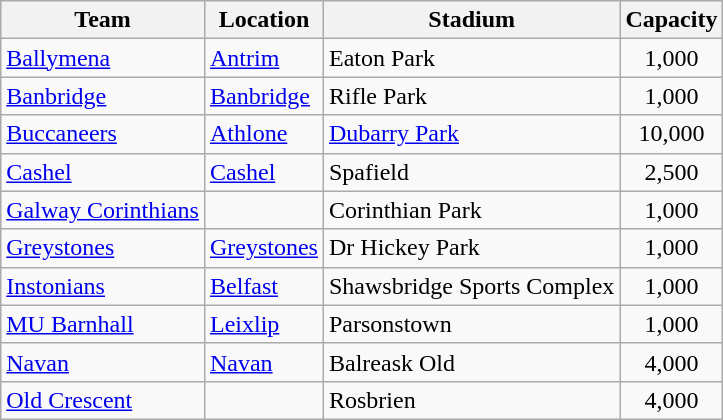<table class="wikitable sortable">
<tr>
<th>Team</th>
<th>Location</th>
<th>Stadium</th>
<th>Capacity</th>
</tr>
<tr>
<td><a href='#'>Ballymena</a></td>
<td><a href='#'>Antrim</a></td>
<td>Eaton Park</td>
<td align="center">1,000</td>
</tr>
<tr>
<td><a href='#'>Banbridge</a></td>
<td><a href='#'>Banbridge</a></td>
<td>Rifle Park</td>
<td align="center">1,000</td>
</tr>
<tr>
<td><a href='#'>Buccaneers</a></td>
<td><a href='#'>Athlone</a></td>
<td><a href='#'>Dubarry Park</a></td>
<td align="center">10,000</td>
</tr>
<tr>
<td><a href='#'>Cashel</a></td>
<td><a href='#'>Cashel</a></td>
<td>Spafield</td>
<td align="center">2,500</td>
</tr>
<tr>
<td><a href='#'>Galway Corinthians</a></td>
<td></td>
<td>Corinthian Park</td>
<td align="center">1,000</td>
</tr>
<tr>
<td><a href='#'>Greystones</a></td>
<td><a href='#'>Greystones</a></td>
<td>Dr Hickey Park</td>
<td align="center">1,000</td>
</tr>
<tr>
<td><a href='#'>Instonians</a></td>
<td><a href='#'>Belfast</a></td>
<td>Shawsbridge Sports Complex</td>
<td align="center">1,000</td>
</tr>
<tr>
<td><a href='#'>MU Barnhall</a></td>
<td><a href='#'>Leixlip</a></td>
<td>Parsonstown</td>
<td align="center">1,000</td>
</tr>
<tr>
<td><a href='#'>Navan</a></td>
<td><a href='#'>Navan</a></td>
<td>Balreask Old</td>
<td align="center">4,000</td>
</tr>
<tr>
<td><a href='#'>Old Crescent</a></td>
<td></td>
<td>Rosbrien</td>
<td align="center">4,000</td>
</tr>
</table>
